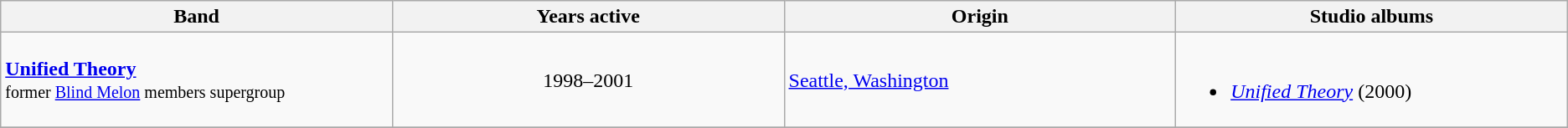<table class="wikitable sortable">
<tr>
<th style="width:15%;">Band</th>
<th style="width:15%;">Years active</th>
<th style="width:15%;">Origin</th>
<th style="width:15%;">Studio albums</th>
</tr>
<tr>
<td><strong><a href='#'>Unified Theory</a></strong><br> <small>former <a href='#'>Blind Melon</a> members supergroup</small></td>
<td style="text-align:center;">1998–2001</td>
<td><a href='#'>Seattle, Washington</a></td>
<td><br><ul><li><em><a href='#'>Unified Theory</a></em> (2000)</li></ul></td>
</tr>
<tr>
</tr>
</table>
